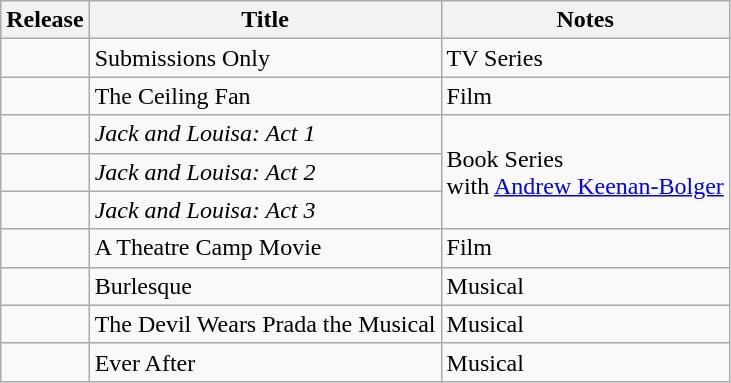<table class="wikitable">
<tr>
<th>Release</th>
<th>Title</th>
<th>Notes</th>
</tr>
<tr>
<td></td>
<td>Submissions Only</td>
<td>TV Series</td>
</tr>
<tr>
<td></td>
<td>The Ceiling Fan</td>
<td>Film</td>
</tr>
<tr>
<td></td>
<td><em>Jack and Louisa: Act 1</em></td>
<td rowspan="3">Book Series<br>with <a href='#'>Andrew Keenan-Bolger</a></td>
</tr>
<tr>
<td></td>
<td><em>Jack and Louisa: Act 2</em></td>
</tr>
<tr>
<td></td>
<td><em>Jack and Louisa: Act 3</em></td>
</tr>
<tr>
<td></td>
<td>A Theatre Camp Movie</td>
<td>Film</td>
</tr>
<tr>
<td></td>
<td>Burlesque</td>
<td>Musical</td>
</tr>
<tr>
<td></td>
<td>The Devil Wears Prada the Musical</td>
<td>Musical</td>
</tr>
<tr>
<td></td>
<td>Ever After</td>
<td>Musical</td>
</tr>
</table>
